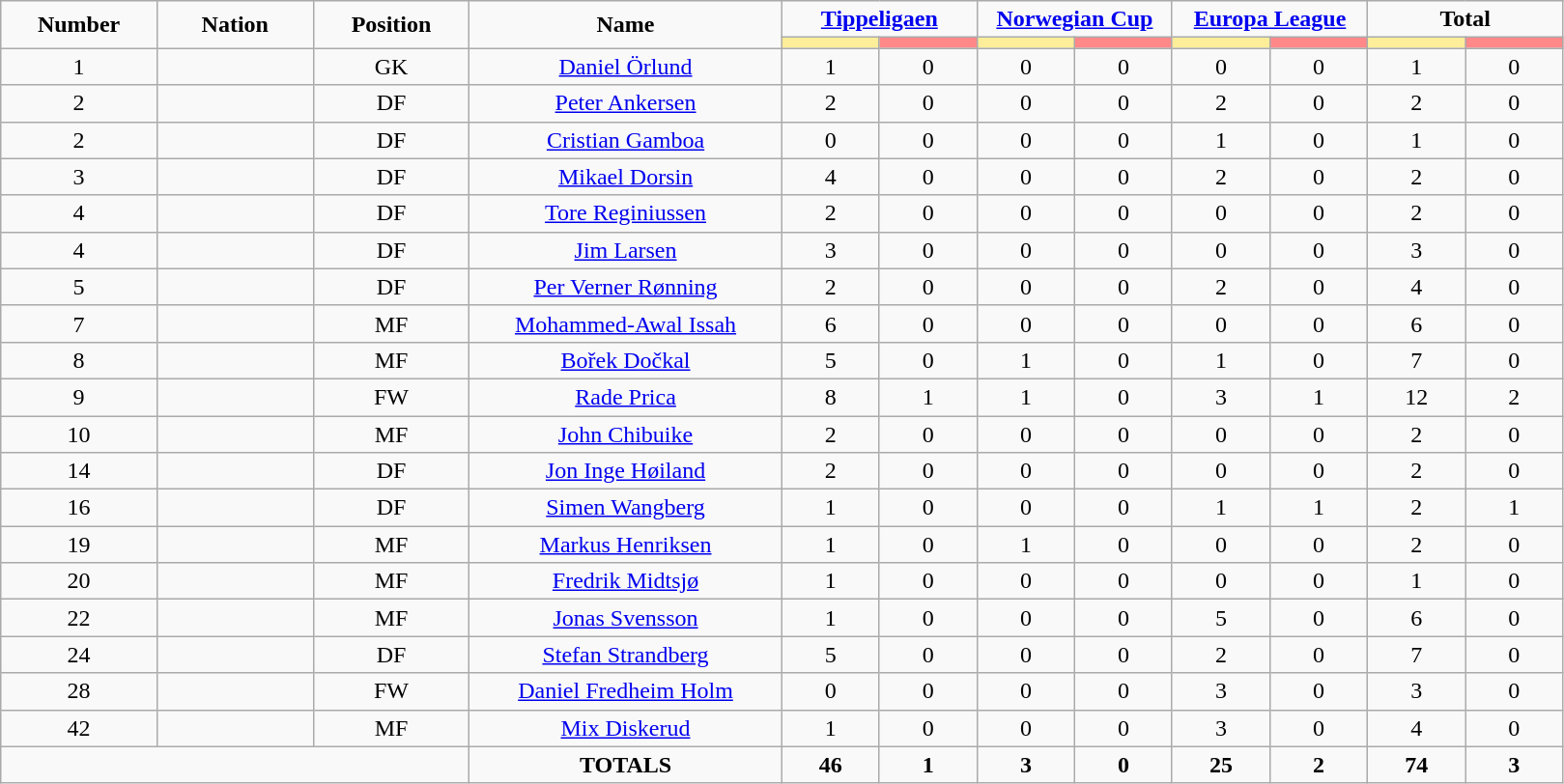<table class="wikitable" style="font-size: 100%; text-align: center;">
<tr>
<td rowspan="2" width="10%" align="center"><strong>Number</strong></td>
<td rowspan="2" width="10%" align="center"><strong>Nation</strong></td>
<td rowspan="2" width="10%" align="center"><strong>Position</strong></td>
<td rowspan="2" width="20%" align="center"><strong>Name</strong></td>
<td colspan="2" align="center"><strong><a href='#'>Tippeligaen</a></strong></td>
<td colspan="2" align="center"><strong><a href='#'>Norwegian Cup</a></strong></td>
<td colspan="2" align="center"><strong><a href='#'>Europa League</a></strong></td>
<td colspan="2" align="center"><strong>Total</strong></td>
</tr>
<tr>
<th width=60 style="background: #FFEE99"></th>
<th width=60 style="background: #FF8888"></th>
<th width=60 style="background: #FFEE99"></th>
<th width=60 style="background: #FF8888"></th>
<th width=60 style="background: #FFEE99"></th>
<th width=60 style="background: #FF8888"></th>
<th width=60 style="background: #FFEE99"></th>
<th width=60 style="background: #FF8888"></th>
</tr>
<tr>
<td>1</td>
<td></td>
<td>GK</td>
<td><a href='#'>Daniel Örlund</a></td>
<td>1</td>
<td>0</td>
<td>0</td>
<td>0</td>
<td>0</td>
<td>0</td>
<td>1</td>
<td>0</td>
</tr>
<tr>
<td>2</td>
<td></td>
<td>DF</td>
<td><a href='#'>Peter Ankersen</a></td>
<td>2</td>
<td>0</td>
<td>0</td>
<td>0</td>
<td>2</td>
<td>0</td>
<td>2</td>
<td>0</td>
</tr>
<tr>
<td>2</td>
<td></td>
<td>DF</td>
<td><a href='#'>Cristian Gamboa</a></td>
<td>0</td>
<td>0</td>
<td>0</td>
<td>0</td>
<td>1</td>
<td>0</td>
<td>1</td>
<td>0</td>
</tr>
<tr>
<td>3</td>
<td></td>
<td>DF</td>
<td><a href='#'>Mikael Dorsin</a></td>
<td>4</td>
<td>0</td>
<td>0</td>
<td>0</td>
<td>2</td>
<td>0</td>
<td>2</td>
<td>0</td>
</tr>
<tr>
<td>4</td>
<td></td>
<td>DF</td>
<td><a href='#'>Tore Reginiussen</a></td>
<td>2</td>
<td>0</td>
<td>0</td>
<td>0</td>
<td>0</td>
<td>0</td>
<td>2</td>
<td>0</td>
</tr>
<tr>
<td>4</td>
<td></td>
<td>DF</td>
<td><a href='#'>Jim Larsen</a></td>
<td>3</td>
<td>0</td>
<td>0</td>
<td>0</td>
<td>0</td>
<td>0</td>
<td>3</td>
<td>0</td>
</tr>
<tr>
<td>5</td>
<td></td>
<td>DF</td>
<td><a href='#'>Per Verner Rønning</a></td>
<td>2</td>
<td>0</td>
<td>0</td>
<td>0</td>
<td>2</td>
<td>0</td>
<td>4</td>
<td>0</td>
</tr>
<tr>
<td>7</td>
<td></td>
<td>MF</td>
<td><a href='#'>Mohammed-Awal Issah</a></td>
<td>6</td>
<td>0</td>
<td>0</td>
<td>0</td>
<td>0</td>
<td>0</td>
<td>6</td>
<td>0</td>
</tr>
<tr>
<td>8</td>
<td></td>
<td>MF</td>
<td><a href='#'>Bořek Dočkal</a></td>
<td>5</td>
<td>0</td>
<td>1</td>
<td>0</td>
<td>1</td>
<td>0</td>
<td>7</td>
<td>0</td>
</tr>
<tr>
<td>9</td>
<td></td>
<td>FW</td>
<td><a href='#'>Rade Prica</a></td>
<td>8</td>
<td>1</td>
<td>1</td>
<td>0</td>
<td>3</td>
<td>1</td>
<td>12</td>
<td>2</td>
</tr>
<tr>
<td>10</td>
<td></td>
<td>MF</td>
<td><a href='#'>John Chibuike</a></td>
<td>2</td>
<td>0</td>
<td>0</td>
<td>0</td>
<td>0</td>
<td>0</td>
<td>2</td>
<td>0</td>
</tr>
<tr>
<td>14</td>
<td></td>
<td>DF</td>
<td><a href='#'>Jon Inge Høiland</a></td>
<td>2</td>
<td>0</td>
<td>0</td>
<td>0</td>
<td>0</td>
<td>0</td>
<td>2</td>
<td>0</td>
</tr>
<tr>
<td>16</td>
<td></td>
<td>DF</td>
<td><a href='#'>Simen Wangberg</a></td>
<td>1</td>
<td>0</td>
<td>0</td>
<td>0</td>
<td>1</td>
<td>1</td>
<td>2</td>
<td>1</td>
</tr>
<tr>
<td>19</td>
<td></td>
<td>MF</td>
<td><a href='#'>Markus Henriksen</a></td>
<td>1</td>
<td>0</td>
<td>1</td>
<td>0</td>
<td>0</td>
<td>0</td>
<td>2</td>
<td>0</td>
</tr>
<tr>
<td>20</td>
<td></td>
<td>MF</td>
<td><a href='#'>Fredrik Midtsjø</a></td>
<td>1</td>
<td>0</td>
<td>0</td>
<td>0</td>
<td>0</td>
<td>0</td>
<td>1</td>
<td>0</td>
</tr>
<tr>
<td>22</td>
<td></td>
<td>MF</td>
<td><a href='#'>Jonas Svensson</a></td>
<td>1</td>
<td>0</td>
<td>0</td>
<td>0</td>
<td>5</td>
<td>0</td>
<td>6</td>
<td>0</td>
</tr>
<tr>
<td>24</td>
<td></td>
<td>DF</td>
<td><a href='#'>Stefan Strandberg</a></td>
<td>5</td>
<td>0</td>
<td>0</td>
<td>0</td>
<td>2</td>
<td>0</td>
<td>7</td>
<td>0</td>
</tr>
<tr>
<td>28</td>
<td></td>
<td>FW</td>
<td><a href='#'>Daniel Fredheim Holm</a></td>
<td>0</td>
<td>0</td>
<td>0</td>
<td>0</td>
<td>3</td>
<td>0</td>
<td>3</td>
<td>0</td>
</tr>
<tr>
<td>42</td>
<td></td>
<td>MF</td>
<td><a href='#'>Mix Diskerud</a></td>
<td>1</td>
<td>0</td>
<td>0</td>
<td>0</td>
<td>3</td>
<td>0</td>
<td>4</td>
<td>0</td>
</tr>
<tr>
<td colspan="3"></td>
<td><strong>TOTALS</strong></td>
<td><strong>46</strong></td>
<td><strong>1</strong></td>
<td><strong>3</strong></td>
<td><strong>0</strong></td>
<td><strong>25</strong></td>
<td><strong>2</strong></td>
<td><strong>74</strong></td>
<td><strong>3</strong></td>
</tr>
</table>
